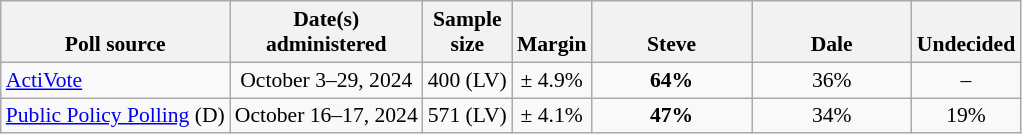<table class="wikitable" style="font-size:90%;text-align:center;">
<tr valign=bottom>
<th>Poll source</th>
<th>Date(s)<br>administered</th>
<th>Sample<br>size</th>
<th>Margin<br></th>
<th style="width:100px;">Steve<br></th>
<th style="width:100px;">Dale<br></th>
<th>Undecided</th>
</tr>
<tr>
<td style="text-align:left;"><a href='#'>ActiVote</a></td>
<td>October 3–29, 2024</td>
<td>400 (LV)</td>
<td>± 4.9%</td>
<td><strong>64%</strong></td>
<td>36%</td>
<td>–</td>
</tr>
<tr>
<td style="text-align:left;"><a href='#'>Public Policy Polling</a> (D)</td>
<td>October 16–17, 2024</td>
<td>571 (LV)</td>
<td>± 4.1%</td>
<td><strong>47%</strong></td>
<td>34%</td>
<td>19%</td>
</tr>
</table>
